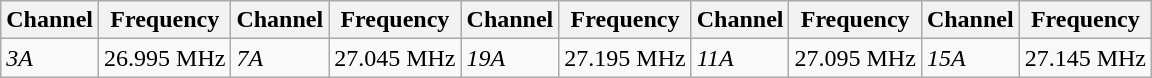<table class="wikitable">
<tr>
<th>Channel</th>
<th>Frequency</th>
<th>Channel</th>
<th>Frequency</th>
<th>Channel</th>
<th>Frequency</th>
<th>Channel</th>
<th>Frequency</th>
<th>Channel</th>
<th>Frequency</th>
</tr>
<tr>
<td><em>3A</em></td>
<td>26.995 MHz</td>
<td><em>7A</em></td>
<td>27.045 MHz</td>
<td><em>19A</em></td>
<td>27.195 MHz</td>
<td><em>11A</em></td>
<td>27.095 MHz</td>
<td><em>15A</em></td>
<td>27.145 MHz</td>
</tr>
</table>
